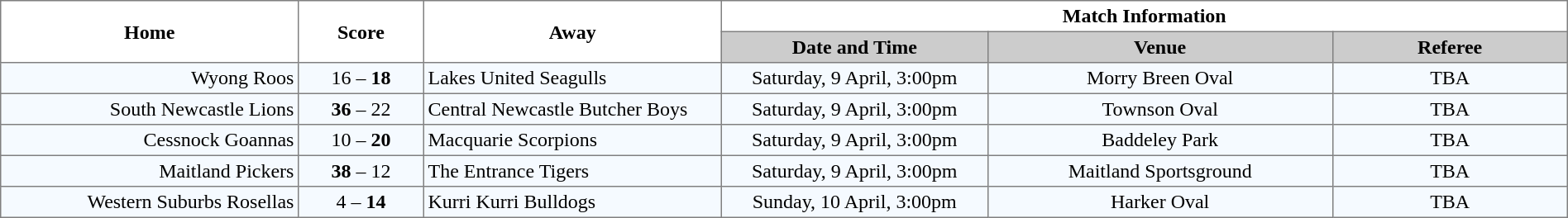<table border="1" cellpadding="3" cellspacing="0" width="100%" style="border-collapse:collapse;  text-align:center;">
<tr>
<th rowspan="2" width="19%">Home</th>
<th rowspan="2" width="8%">Score</th>
<th rowspan="2" width="19%">Away</th>
<th colspan="3">Match Information</th>
</tr>
<tr bgcolor="#CCCCCC">
<th width="17%">Date and Time</th>
<th width="22%">Venue</th>
<th width="50%">Referee</th>
</tr>
<tr style="text-align:center; background:#f5faff;">
<td align="right">Wyong Roos </td>
<td>16 – <strong>18</strong></td>
<td align="left"> Lakes United Seagulls</td>
<td>Saturday, 9 April, 3:00pm</td>
<td>Morry Breen Oval</td>
<td>TBA</td>
</tr>
<tr style="text-align:center; background:#f5faff;">
<td align="right">South Newcastle Lions </td>
<td><strong>36</strong> – 22</td>
<td align="left"> Central Newcastle Butcher Boys</td>
<td>Saturday, 9 April, 3:00pm</td>
<td>Townson Oval</td>
<td>TBA</td>
</tr>
<tr style="text-align:center; background:#f5faff;">
<td align="right">Cessnock Goannas </td>
<td>10 – <strong>20</strong></td>
<td align="left"> Macquarie Scorpions</td>
<td>Saturday, 9 April, 3:00pm</td>
<td>Baddeley Park</td>
<td>TBA</td>
</tr>
<tr style="text-align:center; background:#f5faff;">
<td align="right">Maitland Pickers </td>
<td><strong>38</strong> – 12</td>
<td align="left"> The Entrance Tigers</td>
<td>Saturday, 9 April, 3:00pm</td>
<td>Maitland Sportsground</td>
<td>TBA</td>
</tr>
<tr style="text-align:center; background:#f5faff;">
<td align="right">Western Suburbs Rosellas </td>
<td>4 – <strong>14</strong></td>
<td align="left"> Kurri Kurri Bulldogs</td>
<td>Sunday, 10 April, 3:00pm</td>
<td>Harker Oval</td>
<td>TBA</td>
</tr>
</table>
